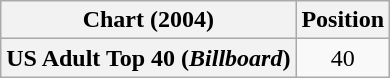<table class="wikitable plainrowheaders" style="text-align:center">
<tr>
<th>Chart (2004)</th>
<th>Position</th>
</tr>
<tr>
<th scope="row">US Adult Top 40 (<em>Billboard</em>)</th>
<td>40</td>
</tr>
</table>
